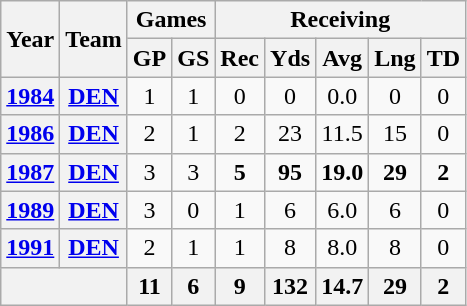<table class="wikitable" style="text-align:center">
<tr>
<th rowspan="2">Year</th>
<th rowspan="2">Team</th>
<th colspan="2">Games</th>
<th colspan="5">Receiving</th>
</tr>
<tr>
<th>GP</th>
<th>GS</th>
<th>Rec</th>
<th>Yds</th>
<th>Avg</th>
<th>Lng</th>
<th>TD</th>
</tr>
<tr>
<th><a href='#'>1984</a></th>
<th><a href='#'>DEN</a></th>
<td>1</td>
<td>1</td>
<td>0</td>
<td>0</td>
<td>0.0</td>
<td>0</td>
<td>0</td>
</tr>
<tr>
<th><a href='#'>1986</a></th>
<th><a href='#'>DEN</a></th>
<td>2</td>
<td>1</td>
<td>2</td>
<td>23</td>
<td>11.5</td>
<td>15</td>
<td>0</td>
</tr>
<tr>
<th><a href='#'>1987</a></th>
<th><a href='#'>DEN</a></th>
<td>3</td>
<td>3</td>
<td><strong>5</strong></td>
<td><strong>95</strong></td>
<td><strong>19.0</strong></td>
<td><strong>29</strong></td>
<td><strong>2</strong></td>
</tr>
<tr>
<th><a href='#'>1989</a></th>
<th><a href='#'>DEN</a></th>
<td>3</td>
<td>0</td>
<td>1</td>
<td>6</td>
<td>6.0</td>
<td>6</td>
<td>0</td>
</tr>
<tr>
<th><a href='#'>1991</a></th>
<th><a href='#'>DEN</a></th>
<td>2</td>
<td>1</td>
<td>1</td>
<td>8</td>
<td>8.0</td>
<td>8</td>
<td>0</td>
</tr>
<tr>
<th colspan="2"></th>
<th>11</th>
<th>6</th>
<th>9</th>
<th>132</th>
<th>14.7</th>
<th>29</th>
<th>2</th>
</tr>
</table>
